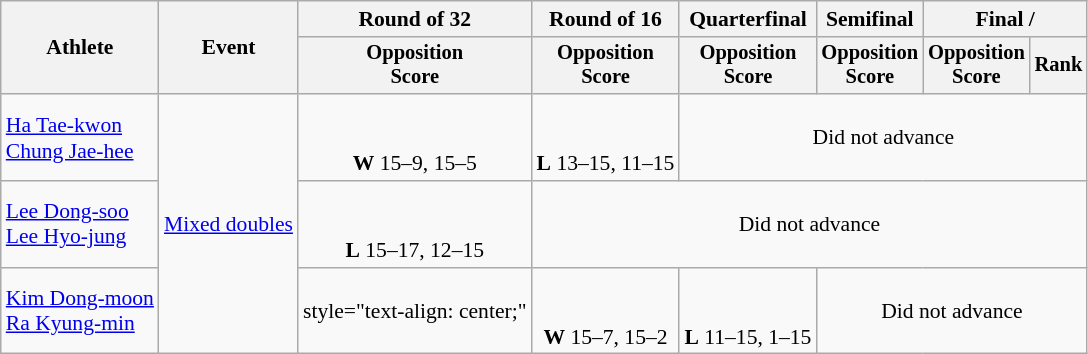<table class=wikitable style="font-size:90%">
<tr>
<th rowspan="2">Athlete</th>
<th rowspan="2">Event</th>
<th>Round of 32</th>
<th>Round of 16</th>
<th>Quarterfinal</th>
<th>Semifinal</th>
<th colspan=2>Final / </th>
</tr>
<tr style="font-size:95%">
<th>Opposition<br>Score</th>
<th>Opposition<br>Score</th>
<th>Opposition<br>Score</th>
<th>Opposition<br>Score</th>
<th>Opposition<br>Score</th>
<th>Rank</th>
</tr>
<tr>
<td style="text-align: left;"><a href='#'>Ha Tae-kwon</a><br> <a href='#'>Chung Jae-hee</a></td>
<td rowspan=3 style="text-align: left;"><a href='#'>Mixed doubles</a></td>
<td style="text-align: center;"><br><br><strong>W</strong> 15–9, 15–5</td>
<td style="text-align: center;"><br><br><strong>L</strong> 13–15, 11–15</td>
<td colspan=4 style="text-align: center;">Did not advance</td>
</tr>
<tr>
<td style="text-align: left;"><a href='#'>Lee Dong-soo</a><br> <a href='#'>Lee Hyo-jung</a></td>
<td style="text-align: center;"><br><br><strong>L</strong> 15–17, 12–15</td>
<td colspan=5 style="text-align: center;">Did not advance</td>
</tr>
<tr>
<td style="text-align: left;"><a href='#'>Kim Dong-moon</a><br> <a href='#'>Ra Kyung-min</a></td>
<td>style="text-align: center;" </td>
<td style="text-align: center;"><br><br><strong>W</strong> 15–7, 15–2</td>
<td style="text-align: center;"><br><br><strong>L</strong> 11–15, 1–15</td>
<td colspan=4 style="text-align: center;">Did not advance</td>
</tr>
</table>
